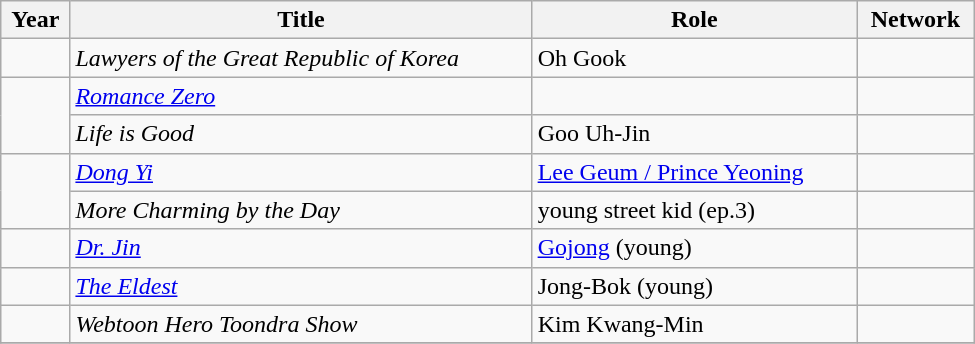<table class="wikitable" style="width:650px">
<tr>
<th>Year</th>
<th>Title</th>
<th>Role</th>
<th>Network</th>
</tr>
<tr>
<td></td>
<td><em>Lawyers of the Great Republic of Korea</em></td>
<td>Oh Gook</td>
<td></td>
</tr>
<tr>
<td rowspan="2"></td>
<td><em><a href='#'>Romance Zero</a></em></td>
<td></td>
<td></td>
</tr>
<tr>
<td><em>Life is Good</em></td>
<td>Goo Uh-Jin</td>
<td></td>
</tr>
<tr>
<td rowspan="2"></td>
<td><em><a href='#'>Dong Yi</a></em></td>
<td><a href='#'>Lee Geum / Prince Yeoning</a></td>
<td></td>
</tr>
<tr>
<td><em>More Charming by the Day</em></td>
<td>young street kid (ep.3)</td>
<td></td>
</tr>
<tr>
<td></td>
<td><em><a href='#'>Dr. Jin</a></em></td>
<td><a href='#'>Gojong</a> (young)</td>
<td></td>
</tr>
<tr>
<td></td>
<td><em><a href='#'>The Eldest</a></em></td>
<td>Jong-Bok (young)</td>
<td></td>
</tr>
<tr>
<td></td>
<td><em>Webtoon Hero Toondra Show</em></td>
<td>Kim Kwang-Min</td>
<td></td>
</tr>
<tr>
</tr>
</table>
